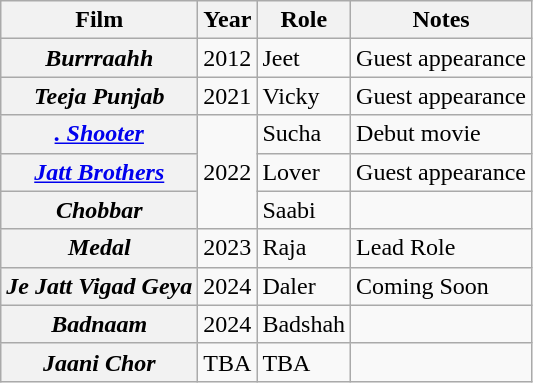<table class="wikitable plainrowheaders">
<tr>
<th>Film</th>
<th>Year</th>
<th>Role</th>
<th>Notes</th>
</tr>
<tr>
<th><em>Burrraahh</em></th>
<td>2012</td>
<td>Jeet</td>
<td>Guest appearance</td>
</tr>
<tr>
<th><em>Teeja Punjab</em></th>
<td>2021</td>
<td>Vicky</td>
<td>Guest appearance</td>
</tr>
<tr>
<th scope="row"><em><a href='#'>. Shooter</a></em></th>
<td rowspan="3">2022</td>
<td>Sucha</td>
<td>Debut movie </td>
</tr>
<tr>
<th><em><a href='#'>Jatt Brothers</a></em></th>
<td>Lover</td>
<td> Guest appearance</td>
</tr>
<tr>
<th><em>Chobbar</em></th>
<td>Saabi</td>
<td></td>
</tr>
<tr>
<th><em>Medal</em></th>
<td>2023</td>
<td>Raja</td>
<td>Lead Role</td>
</tr>
<tr>
<th><em>Je Jatt Vigad Geya</em></th>
<td>2024</td>
<td>Daler</td>
<td> Coming Soon</td>
</tr>
<tr>
<th><em>Badnaam</em></th>
<td>2024</td>
<td>Badshah</td>
<td></td>
</tr>
<tr>
<th><em>Jaani Chor</em></th>
<td>TBA</td>
<td>TBA</td>
<td></td>
</tr>
</table>
